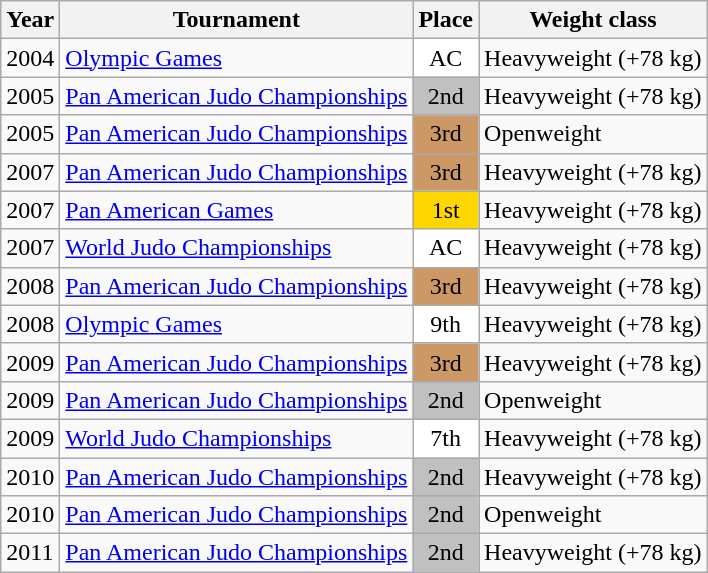<table class=wikitable>
<tr>
<th>Year</th>
<th>Tournament</th>
<th>Place</th>
<th>Weight class</th>
</tr>
<tr>
<td>2004</td>
<td><a href='#'>Olympic Games</a></td>
<td bgcolor="white" align="center">AC</td>
<td>Heavyweight (+78 kg)</td>
</tr>
<tr>
<td>2005</td>
<td><a href='#'>Pan American Judo Championships</a></td>
<td bgcolor="silver" align="center">2nd</td>
<td>Heavyweight (+78 kg)</td>
</tr>
<tr>
<td>2005</td>
<td><a href='#'>Pan American Judo Championships</a></td>
<td bgcolor="cc9966" align="center">3rd</td>
<td>Openweight</td>
</tr>
<tr>
<td>2007</td>
<td><a href='#'>Pan American Judo Championships</a></td>
<td bgcolor="cc9966" align="center">3rd</td>
<td>Heavyweight (+78 kg)</td>
</tr>
<tr>
<td>2007</td>
<td><a href='#'>Pan American Games</a></td>
<td bgcolor="gold" align="center">1st</td>
<td>Heavyweight (+78 kg)</td>
</tr>
<tr>
<td>2007</td>
<td><a href='#'>World Judo Championships</a></td>
<td bgcolor="white" align="center">AC</td>
<td>Heavyweight (+78 kg)</td>
</tr>
<tr>
<td>2008</td>
<td><a href='#'>Pan American Judo Championships</a></td>
<td bgcolor="cc9966" align="center">3rd</td>
<td>Heavyweight (+78 kg)</td>
</tr>
<tr>
<td>2008</td>
<td><a href='#'>Olympic Games</a></td>
<td bgcolor="white" align="center">9th</td>
<td>Heavyweight (+78 kg)</td>
</tr>
<tr>
<td>2009</td>
<td><a href='#'>Pan American Judo Championships</a></td>
<td bgcolor="cc9966" align="center">3rd</td>
<td>Heavyweight (+78 kg)</td>
</tr>
<tr>
<td>2009</td>
<td><a href='#'>Pan American Judo Championships</a></td>
<td bgcolor="silver" align="center">2nd</td>
<td>Openweight</td>
</tr>
<tr>
<td>2009</td>
<td><a href='#'>World Judo Championships</a></td>
<td bgcolor="white" align="center">7th</td>
<td>Heavyweight (+78 kg)</td>
</tr>
<tr>
<td>2010</td>
<td><a href='#'>Pan American Judo Championships</a></td>
<td bgcolor="silver" align="center">2nd</td>
<td>Heavyweight (+78 kg)</td>
</tr>
<tr>
<td>2010</td>
<td><a href='#'>Pan American Judo Championships</a></td>
<td bgcolor="silver" align="center">2nd</td>
<td>Openweight</td>
</tr>
<tr>
<td>2011</td>
<td><a href='#'>Pan American Judo Championships</a></td>
<td bgcolor="silver" align="center">2nd</td>
<td>Heavyweight (+78 kg)</td>
</tr>
</table>
